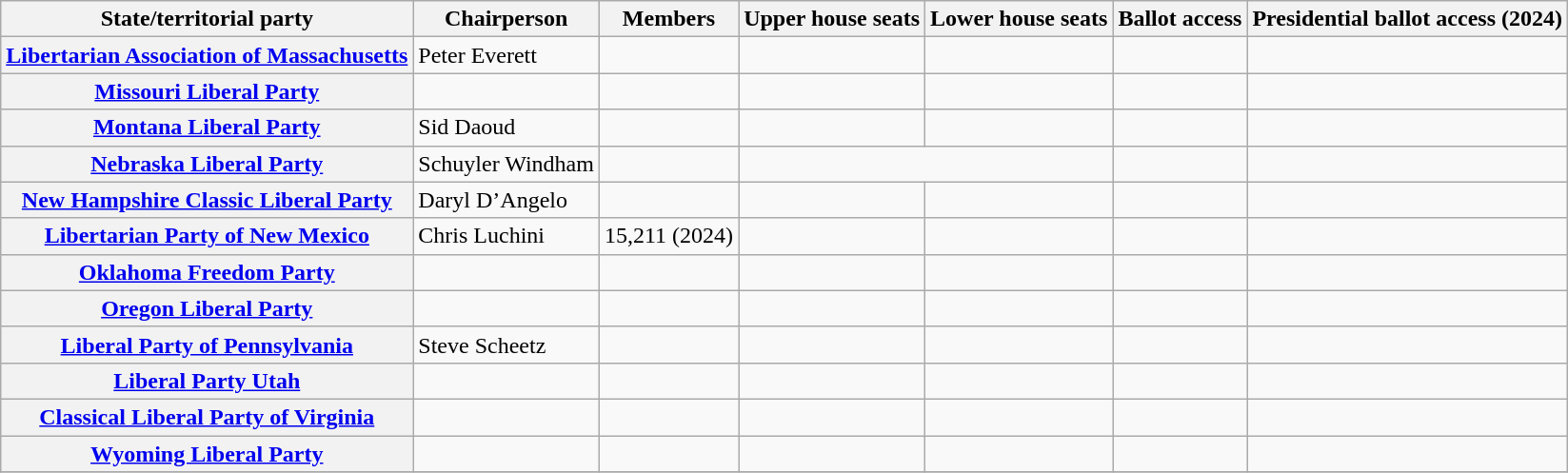<table class="wikitable sortable">
<tr>
<th>State/territorial party</th>
<th>Chairperson</th>
<th>Members</th>
<th>Upper house seats</th>
<th>Lower house seats</th>
<th>Ballot access</th>
<th>Presidential ballot access (2024)</th>
</tr>
<tr>
<th><a href='#'>Libertarian Association of Massachusetts</a></th>
<td>Peter Everett</td>
<td></td>
<td></td>
<td></td>
<td></td>
<td></td>
</tr>
<tr>
<th><a href='#'>Missouri Liberal Party</a></th>
<td></td>
<td></td>
<td></td>
<td></td>
<td></td>
<td></td>
</tr>
<tr>
<th><a href='#'>Montana Liberal Party</a></th>
<td>Sid Daoud</td>
<td></td>
<td></td>
<td></td>
<td></td>
<td></td>
</tr>
<tr>
<th><a href='#'>Nebraska Liberal Party</a></th>
<td>Schuyler Windham</td>
<td></td>
<td colspan=2></td>
<td></td>
<td></td>
</tr>
<tr>
<th><a href='#'>New Hampshire Classic Liberal Party</a></th>
<td>Daryl D’Angelo</td>
<td></td>
<td></td>
<td></td>
<td></td>
<td></td>
</tr>
<tr>
<th><a href='#'>Libertarian Party of New Mexico</a></th>
<td>Chris Luchini</td>
<td>15,211 (2024)</td>
<td></td>
<td></td>
<td></td>
<td></td>
</tr>
<tr>
<th><a href='#'>Oklahoma Freedom Party</a></th>
<td></td>
<td></td>
<td></td>
<td></td>
<td></td>
<td></td>
</tr>
<tr>
<th><a href='#'>Oregon Liberal Party</a></th>
<td></td>
<td></td>
<td></td>
<td></td>
<td></td>
<td></td>
</tr>
<tr>
<th><a href='#'>Liberal Party of Pennsylvania</a></th>
<td>Steve Scheetz</td>
<td></td>
<td></td>
<td></td>
<td></td>
<td></td>
</tr>
<tr>
<th><a href='#'>Liberal Party Utah</a></th>
<td></td>
<td></td>
<td></td>
<td></td>
<td></td>
<td></td>
</tr>
<tr>
<th><a href='#'>Classical Liberal Party of Virginia</a></th>
<td></td>
<td></td>
<td></td>
<td></td>
<td></td>
<td></td>
</tr>
<tr>
<th><a href='#'>Wyoming Liberal Party</a></th>
<td></td>
<td></td>
<td></td>
<td></td>
<td></td>
<td></td>
</tr>
<tr>
</tr>
</table>
